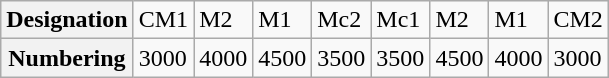<table class="wikitable">
<tr>
<th>Designation</th>
<td>CM1</td>
<td>M2</td>
<td>M1</td>
<td>Mc2</td>
<td>Mc1</td>
<td>M2</td>
<td>M1</td>
<td>CM2</td>
</tr>
<tr>
<th>Numbering</th>
<td>3000</td>
<td>4000</td>
<td>4500</td>
<td>3500</td>
<td>3500</td>
<td>4500</td>
<td>4000</td>
<td>3000</td>
</tr>
</table>
